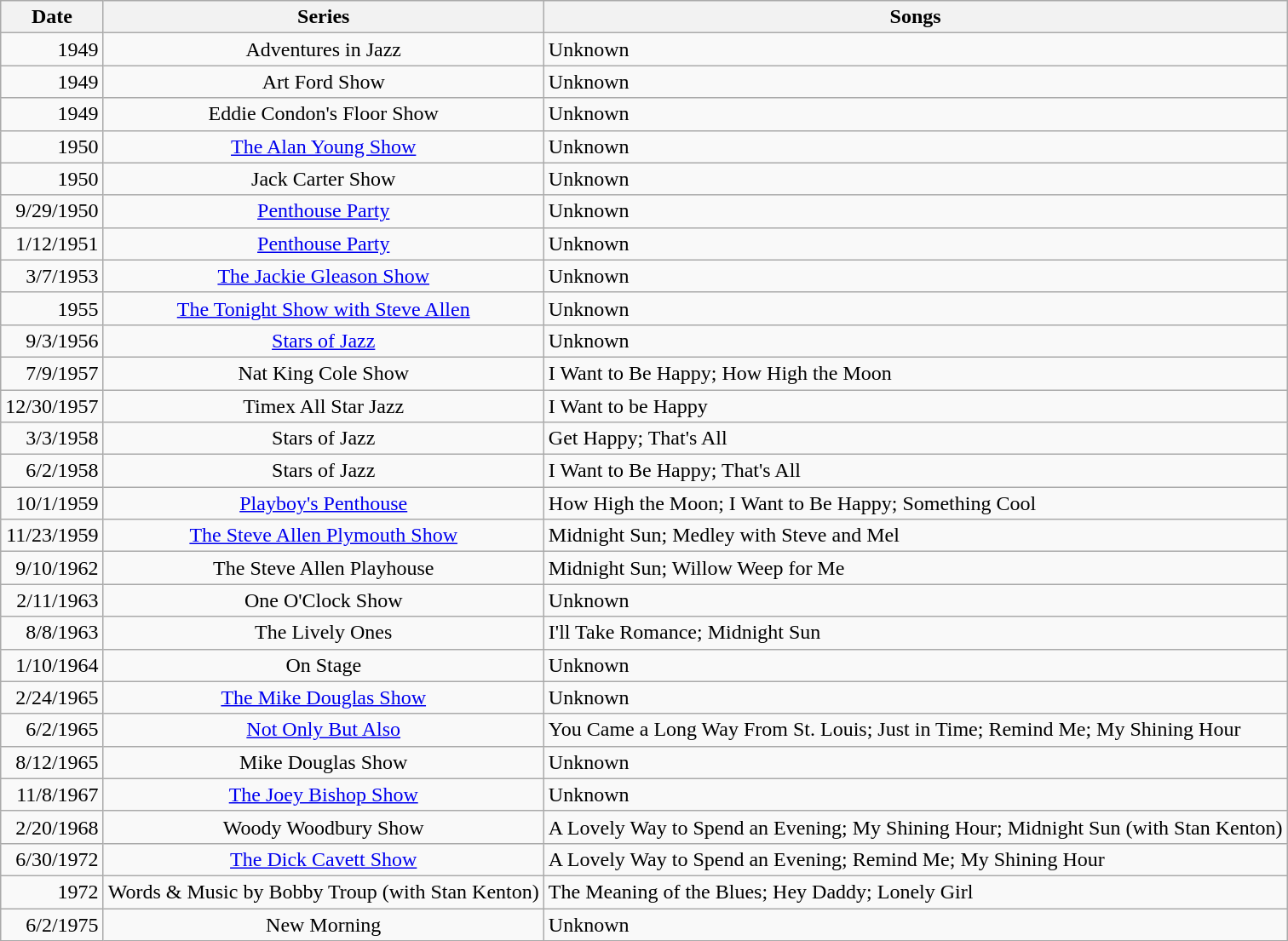<table class="wikitable">
<tr>
<th>Date</th>
<th>Series</th>
<th>Songs</th>
</tr>
<tr>
<td style="text-align:right;">1949</td>
<td style="text-align:center;">Adventures in Jazz</td>
<td>Unknown</td>
</tr>
<tr>
<td style="text-align:right;">1949</td>
<td style="text-align:center;">Art Ford Show</td>
<td>Unknown</td>
</tr>
<tr>
<td style="text-align:right;">1949</td>
<td style="text-align:center;">Eddie Condon's Floor Show</td>
<td>Unknown</td>
</tr>
<tr>
<td style="text-align:right;">1950</td>
<td style="text-align:center;"><a href='#'>The Alan Young Show</a></td>
<td>Unknown</td>
</tr>
<tr>
<td style="text-align:right;">1950</td>
<td style="text-align:center;">Jack Carter Show</td>
<td>Unknown</td>
</tr>
<tr>
<td style="text-align:right;">9/29/1950</td>
<td style="text-align:center;"><a href='#'>Penthouse Party</a></td>
<td>Unknown</td>
</tr>
<tr>
<td style="text-align:right;">1/12/1951</td>
<td style="text-align:center;"><a href='#'>Penthouse Party</a></td>
<td>Unknown</td>
</tr>
<tr>
<td style="text-align:right;">3/7/1953</td>
<td style="text-align:center;"><a href='#'>The Jackie Gleason Show</a></td>
<td>Unknown</td>
</tr>
<tr>
<td style="text-align:right;">1955</td>
<td style="text-align:center;"><a href='#'>The Tonight Show with Steve Allen</a></td>
<td>Unknown</td>
</tr>
<tr>
<td style="text-align:right;">9/3/1956</td>
<td style="text-align:center;"><a href='#'>Stars of Jazz</a></td>
<td>Unknown</td>
</tr>
<tr>
<td style="text-align:right;">7/9/1957</td>
<td style="text-align:center;">Nat King Cole Show</td>
<td>I Want to Be Happy; How High the Moon</td>
</tr>
<tr>
<td style="text-align:right;">12/30/1957</td>
<td style="text-align:center;">Timex All Star Jazz</td>
<td>I Want to be Happy</td>
</tr>
<tr>
<td style="text-align:right;">3/3/1958</td>
<td style="text-align:center;">Stars of Jazz</td>
<td>Get Happy; That's All</td>
</tr>
<tr>
<td style="text-align:right;">6/2/1958</td>
<td style="text-align:center;">Stars of Jazz</td>
<td>I Want to Be Happy; That's All</td>
</tr>
<tr>
<td style="text-align:right;">10/1/1959</td>
<td style="text-align:center;"><a href='#'>Playboy's Penthouse</a></td>
<td>How High the Moon; I Want to Be Happy; Something Cool</td>
</tr>
<tr>
<td style="text-align:right;">11/23/1959</td>
<td style="text-align:center;"><a href='#'>The Steve Allen Plymouth Show</a></td>
<td>Midnight Sun; Medley with Steve and Mel</td>
</tr>
<tr>
<td style="text-align:right;">9/10/1962</td>
<td style="text-align:center;">The Steve Allen Playhouse</td>
<td>Midnight Sun; Willow Weep for Me</td>
</tr>
<tr>
<td style="text-align:right;">2/11/1963</td>
<td style="text-align:center;">One O'Clock Show</td>
<td>Unknown</td>
</tr>
<tr>
<td style="text-align:right;">8/8/1963</td>
<td style="text-align:center;">The Lively Ones</td>
<td>I'll Take Romance; Midnight Sun</td>
</tr>
<tr>
<td style="text-align:right;">1/10/1964</td>
<td style="text-align:center;">On Stage</td>
<td>Unknown</td>
</tr>
<tr>
<td style="text-align:right;">2/24/1965</td>
<td style="text-align:center;"><a href='#'>The Mike Douglas Show</a></td>
<td>Unknown</td>
</tr>
<tr>
<td style="text-align:right;">6/2/1965</td>
<td style="text-align:center;"><a href='#'>Not Only But Also</a></td>
<td>You Came a Long Way From St. Louis; Just in Time; Remind Me; My Shining Hour</td>
</tr>
<tr>
<td style="text-align:right;">8/12/1965</td>
<td style="text-align:center;">Mike Douglas Show</td>
<td>Unknown</td>
</tr>
<tr>
<td style="text-align:right;">11/8/1967</td>
<td style="text-align:center;"><a href='#'>The Joey Bishop Show</a></td>
<td>Unknown</td>
</tr>
<tr>
<td style="text-align:right;">2/20/1968</td>
<td style="text-align:center;">Woody Woodbury Show</td>
<td>A Lovely Way to Spend an Evening; My Shining Hour; Midnight Sun (with Stan Kenton)</td>
</tr>
<tr>
<td style="text-align:right;">6/30/1972</td>
<td style="text-align:center;"><a href='#'>The Dick Cavett Show</a></td>
<td>A Lovely Way to Spend an Evening; Remind Me; My Shining Hour</td>
</tr>
<tr>
<td style="text-align:right;">1972</td>
<td style="text-align:center;">Words & Music by Bobby Troup (with Stan Kenton)</td>
<td>The Meaning of the Blues; Hey Daddy; Lonely Girl</td>
</tr>
<tr>
<td style="text-align:right;">6/2/1975</td>
<td style="text-align:center;">New Morning</td>
<td>Unknown</td>
</tr>
</table>
